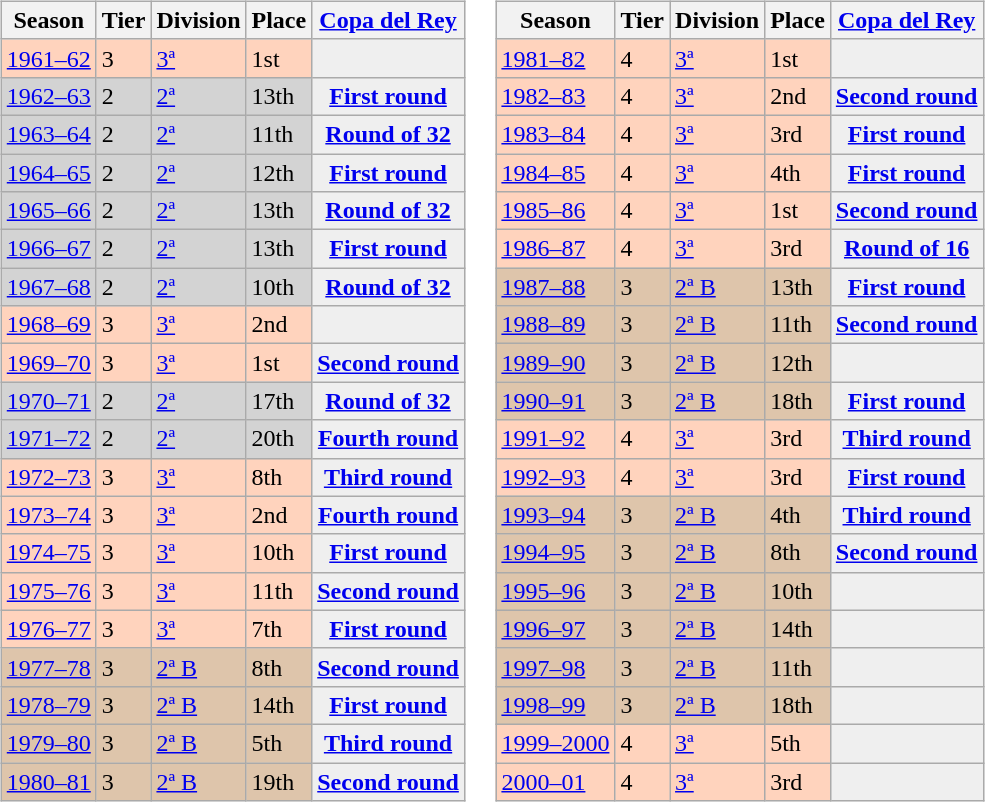<table>
<tr>
<td valign="top" width=0%><br><table class="wikitable">
<tr style="background:#f0f6fa;">
<th>Season</th>
<th>Tier</th>
<th>Division</th>
<th>Place</th>
<th><a href='#'>Copa del Rey</a></th>
</tr>
<tr>
<td style="background:#FFD3BD;"><a href='#'>1961–62</a></td>
<td style="background:#FFD3BD;">3</td>
<td style="background:#FFD3BD;"><a href='#'>3ª</a></td>
<td style="background:#FFD3BD;">1st</td>
<th style="background:#efefef;"></th>
</tr>
<tr>
<td style="background:#D3D3D3;"><a href='#'>1962–63</a></td>
<td style="background:#D3D3D3;">2</td>
<td style="background:#D3D3D3;"><a href='#'>2ª</a></td>
<td style="background:#D3D3D3;">13th</td>
<th style="background:#efefef;"><a href='#'>First round</a></th>
</tr>
<tr>
<td style="background:#D3D3D3;"><a href='#'>1963–64</a></td>
<td style="background:#D3D3D3;">2</td>
<td style="background:#D3D3D3;"><a href='#'>2ª</a></td>
<td style="background:#D3D3D3;">11th</td>
<th style="background:#efefef;"><a href='#'>Round of 32</a></th>
</tr>
<tr>
<td style="background:#D3D3D3;"><a href='#'>1964–65</a></td>
<td style="background:#D3D3D3;">2</td>
<td style="background:#D3D3D3;"><a href='#'>2ª</a></td>
<td style="background:#D3D3D3;">12th</td>
<th style="background:#efefef;"><a href='#'>First round</a></th>
</tr>
<tr>
<td style="background:#D3D3D3;"><a href='#'>1965–66</a></td>
<td style="background:#D3D3D3;">2</td>
<td style="background:#D3D3D3;"><a href='#'>2ª</a></td>
<td style="background:#D3D3D3;">13th</td>
<th style="background:#efefef;"><a href='#'>Round of 32</a></th>
</tr>
<tr>
<td style="background:#D3D3D3;"><a href='#'>1966–67</a></td>
<td style="background:#D3D3D3;">2</td>
<td style="background:#D3D3D3;"><a href='#'>2ª</a></td>
<td style="background:#D3D3D3;">13th</td>
<th style="background:#efefef;"><a href='#'>First round</a></th>
</tr>
<tr>
<td style="background:#D3D3D3;"><a href='#'>1967–68</a></td>
<td style="background:#D3D3D3;">2</td>
<td style="background:#D3D3D3;"><a href='#'>2ª</a></td>
<td style="background:#D3D3D3;">10th</td>
<th style="background:#efefef;"><a href='#'>Round of 32</a></th>
</tr>
<tr>
<td style="background:#FFD3BD;"><a href='#'>1968–69</a></td>
<td style="background:#FFD3BD;">3</td>
<td style="background:#FFD3BD;"><a href='#'>3ª</a></td>
<td style="background:#FFD3BD;">2nd</td>
<th style="background:#efefef;"></th>
</tr>
<tr>
<td style="background:#FFD3BD;"><a href='#'>1969–70</a></td>
<td style="background:#FFD3BD;">3</td>
<td style="background:#FFD3BD;"><a href='#'>3ª</a></td>
<td style="background:#FFD3BD;">1st</td>
<th style="background:#efefef;"><a href='#'>Second round</a></th>
</tr>
<tr>
<td style="background:#D3D3D3;"><a href='#'>1970–71</a></td>
<td style="background:#D3D3D3;">2</td>
<td style="background:#D3D3D3;"><a href='#'>2ª</a></td>
<td style="background:#D3D3D3;">17th</td>
<th style="background:#efefef;"><a href='#'>Round of 32</a></th>
</tr>
<tr>
<td style="background:#D3D3D3;"><a href='#'>1971–72</a></td>
<td style="background:#D3D3D3;">2</td>
<td style="background:#D3D3D3;"><a href='#'>2ª</a></td>
<td style="background:#D3D3D3;">20th</td>
<th style="background:#efefef;"><a href='#'>Fourth round</a></th>
</tr>
<tr>
<td style="background:#FFD3BD;"><a href='#'>1972–73</a></td>
<td style="background:#FFD3BD;">3</td>
<td style="background:#FFD3BD;"><a href='#'>3ª</a></td>
<td style="background:#FFD3BD;">8th</td>
<th style="background:#efefef;"><a href='#'>Third round</a></th>
</tr>
<tr>
<td style="background:#FFD3BD;"><a href='#'>1973–74</a></td>
<td style="background:#FFD3BD;">3</td>
<td style="background:#FFD3BD;"><a href='#'>3ª</a></td>
<td style="background:#FFD3BD;">2nd</td>
<th style="background:#efefef;"><a href='#'>Fourth round</a></th>
</tr>
<tr>
<td style="background:#FFD3BD;"><a href='#'>1974–75</a></td>
<td style="background:#FFD3BD;">3</td>
<td style="background:#FFD3BD;"><a href='#'>3ª</a></td>
<td style="background:#FFD3BD;">10th</td>
<th style="background:#efefef;"><a href='#'>First round</a></th>
</tr>
<tr>
<td style="background:#FFD3BD;"><a href='#'>1975–76</a></td>
<td style="background:#FFD3BD;">3</td>
<td style="background:#FFD3BD;"><a href='#'>3ª</a></td>
<td style="background:#FFD3BD;">11th</td>
<th style="background:#efefef;"><a href='#'>Second round</a></th>
</tr>
<tr>
<td style="background:#FFD3BD;"><a href='#'>1976–77</a></td>
<td style="background:#FFD3BD;">3</td>
<td style="background:#FFD3BD;"><a href='#'>3ª</a></td>
<td style="background:#FFD3BD;">7th</td>
<th style="background:#efefef;"><a href='#'>First round</a></th>
</tr>
<tr>
<td style="background:#DEC5AB;"><a href='#'>1977–78</a></td>
<td style="background:#DEC5AB;">3</td>
<td style="background:#DEC5AB;"><a href='#'>2ª B</a></td>
<td style="background:#DEC5AB;">8th</td>
<th style="background:#efefef;"><a href='#'>Second round</a></th>
</tr>
<tr>
<td style="background:#DEC5AB;"><a href='#'>1978–79</a></td>
<td style="background:#DEC5AB;">3</td>
<td style="background:#DEC5AB;"><a href='#'>2ª B</a></td>
<td style="background:#DEC5AB;">14th</td>
<th style="background:#efefef;"><a href='#'>First round</a></th>
</tr>
<tr>
<td style="background:#DEC5AB;"><a href='#'>1979–80</a></td>
<td style="background:#DEC5AB;">3</td>
<td style="background:#DEC5AB;"><a href='#'>2ª B</a></td>
<td style="background:#DEC5AB;">5th</td>
<th style="background:#efefef;"><a href='#'>Third round</a></th>
</tr>
<tr>
<td style="background:#DEC5AB;"><a href='#'>1980–81</a></td>
<td style="background:#DEC5AB;">3</td>
<td style="background:#DEC5AB;"><a href='#'>2ª B</a></td>
<td style="background:#DEC5AB;">19th</td>
<th style="background:#efefef;"><a href='#'>Second round</a></th>
</tr>
</table>
</td>
<td valign="top" width=0%><br><table class="wikitable">
<tr style="background:#f0f6fa;">
<th>Season</th>
<th>Tier</th>
<th>Division</th>
<th>Place</th>
<th><a href='#'>Copa del Rey</a></th>
</tr>
<tr>
<td style="background:#FFD3BD;"><a href='#'>1981–82</a></td>
<td style="background:#FFD3BD;">4</td>
<td style="background:#FFD3BD;"><a href='#'>3ª</a></td>
<td style="background:#FFD3BD;">1st</td>
<th style="background:#efefef;"></th>
</tr>
<tr>
<td style="background:#FFD3BD;"><a href='#'>1982–83</a></td>
<td style="background:#FFD3BD;">4</td>
<td style="background:#FFD3BD;"><a href='#'>3ª</a></td>
<td style="background:#FFD3BD;">2nd</td>
<th style="background:#efefef;"><a href='#'>Second round</a></th>
</tr>
<tr>
<td style="background:#FFD3BD;"><a href='#'>1983–84</a></td>
<td style="background:#FFD3BD;">4</td>
<td style="background:#FFD3BD;"><a href='#'>3ª</a></td>
<td style="background:#FFD3BD;">3rd</td>
<th style="background:#efefef;"><a href='#'>First round</a></th>
</tr>
<tr>
<td style="background:#FFD3BD;"><a href='#'>1984–85</a></td>
<td style="background:#FFD3BD;">4</td>
<td style="background:#FFD3BD;"><a href='#'>3ª</a></td>
<td style="background:#FFD3BD;">4th</td>
<th style="background:#efefef;"><a href='#'>First round</a></th>
</tr>
<tr>
<td style="background:#FFD3BD;"><a href='#'>1985–86</a></td>
<td style="background:#FFD3BD;">4</td>
<td style="background:#FFD3BD;"><a href='#'>3ª</a></td>
<td style="background:#FFD3BD;">1st</td>
<th style="background:#efefef;"><a href='#'>Second round</a></th>
</tr>
<tr>
<td style="background:#FFD3BD;"><a href='#'>1986–87</a></td>
<td style="background:#FFD3BD;">4</td>
<td style="background:#FFD3BD;"><a href='#'>3ª</a></td>
<td style="background:#FFD3BD;">3rd</td>
<th style="background:#efefef;"><a href='#'>Round of 16</a></th>
</tr>
<tr>
<td style="background:#DEC5AB;"><a href='#'>1987–88</a></td>
<td style="background:#DEC5AB;">3</td>
<td style="background:#DEC5AB;"><a href='#'>2ª B</a></td>
<td style="background:#DEC5AB;">13th</td>
<th style="background:#efefef;"><a href='#'>First round</a></th>
</tr>
<tr>
<td style="background:#DEC5AB;"><a href='#'>1988–89</a></td>
<td style="background:#DEC5AB;">3</td>
<td style="background:#DEC5AB;"><a href='#'>2ª B</a></td>
<td style="background:#DEC5AB;">11th</td>
<th style="background:#efefef;"><a href='#'>Second round</a></th>
</tr>
<tr>
<td style="background:#DEC5AB;"><a href='#'>1989–90</a></td>
<td style="background:#DEC5AB;">3</td>
<td style="background:#DEC5AB;"><a href='#'>2ª B</a></td>
<td style="background:#DEC5AB;">12th</td>
<th style="background:#efefef;"></th>
</tr>
<tr>
<td style="background:#DEC5AB;"><a href='#'>1990–91</a></td>
<td style="background:#DEC5AB;">3</td>
<td style="background:#DEC5AB;"><a href='#'>2ª B</a></td>
<td style="background:#DEC5AB;">18th</td>
<th style="background:#efefef;"><a href='#'>First round</a></th>
</tr>
<tr>
<td style="background:#FFD3BD;"><a href='#'>1991–92</a></td>
<td style="background:#FFD3BD;">4</td>
<td style="background:#FFD3BD;"><a href='#'>3ª</a></td>
<td style="background:#FFD3BD;">3rd</td>
<th style="background:#efefef;"><a href='#'>Third round</a></th>
</tr>
<tr>
<td style="background:#FFD3BD;"><a href='#'>1992–93</a></td>
<td style="background:#FFD3BD;">4</td>
<td style="background:#FFD3BD;"><a href='#'>3ª</a></td>
<td style="background:#FFD3BD;">3rd</td>
<th style="background:#efefef;"><a href='#'>First round</a></th>
</tr>
<tr>
<td style="background:#DEC5AB;"><a href='#'>1993–94</a></td>
<td style="background:#DEC5AB;">3</td>
<td style="background:#DEC5AB;"><a href='#'>2ª B</a></td>
<td style="background:#DEC5AB;">4th</td>
<th style="background:#efefef;"><a href='#'>Third round</a></th>
</tr>
<tr>
<td style="background:#DEC5AB;"><a href='#'>1994–95</a></td>
<td style="background:#DEC5AB;">3</td>
<td style="background:#DEC5AB;"><a href='#'>2ª B</a></td>
<td style="background:#DEC5AB;">8th</td>
<th style="background:#efefef;"><a href='#'>Second round</a></th>
</tr>
<tr>
<td style="background:#DEC5AB;"><a href='#'>1995–96</a></td>
<td style="background:#DEC5AB;">3</td>
<td style="background:#DEC5AB;"><a href='#'>2ª B</a></td>
<td style="background:#DEC5AB;">10th</td>
<th style="background:#efefef;"></th>
</tr>
<tr>
<td style="background:#DEC5AB;"><a href='#'>1996–97</a></td>
<td style="background:#DEC5AB;">3</td>
<td style="background:#DEC5AB;"><a href='#'>2ª B</a></td>
<td style="background:#DEC5AB;">14th</td>
<th style="background:#efefef;"></th>
</tr>
<tr>
<td style="background:#DEC5AB;"><a href='#'>1997–98</a></td>
<td style="background:#DEC5AB;">3</td>
<td style="background:#DEC5AB;"><a href='#'>2ª B</a></td>
<td style="background:#DEC5AB;">11th</td>
<th style="background:#efefef;"></th>
</tr>
<tr>
<td style="background:#DEC5AB;"><a href='#'>1998–99</a></td>
<td style="background:#DEC5AB;">3</td>
<td style="background:#DEC5AB;"><a href='#'>2ª B</a></td>
<td style="background:#DEC5AB;">18th</td>
<th style="background:#efefef;"></th>
</tr>
<tr>
<td style="background:#FFD3BD;"><a href='#'>1999–2000</a></td>
<td style="background:#FFD3BD;">4</td>
<td style="background:#FFD3BD;"><a href='#'>3ª</a></td>
<td style="background:#FFD3BD;">5th</td>
<th style="background:#efefef;"></th>
</tr>
<tr>
<td style="background:#FFD3BD;"><a href='#'>2000–01</a></td>
<td style="background:#FFD3BD;">4</td>
<td style="background:#FFD3BD;"><a href='#'>3ª</a></td>
<td style="background:#FFD3BD;">3rd</td>
<th style="background:#efefef;"></th>
</tr>
</table>
</td>
</tr>
</table>
